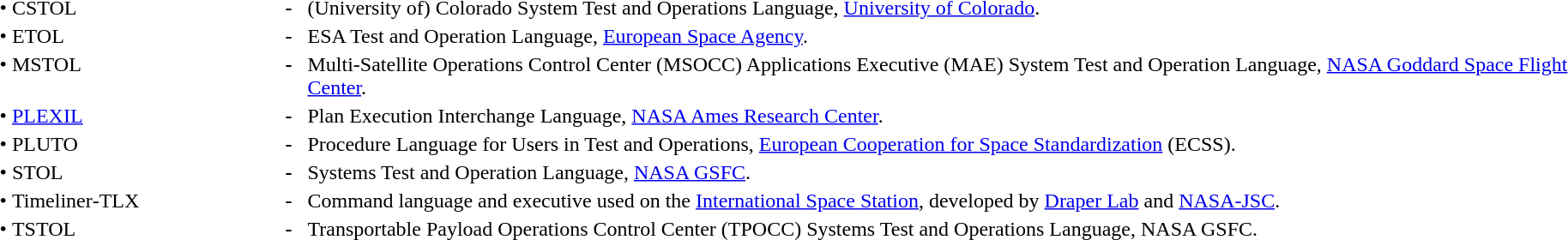<table style="align: center; text-align: left; border: 0; border-color: white">
<tr style="vertical-align: top;">
<td style="text-align: center;">•</td>
<td style="width:15%;">CSTOL</td>
<td style="width:3%; text-align: right;"><strong>-</strong>  </td>
<td>(University of) Colorado System Test and Operations Language, <a href='#'>University of Colorado</a>.</td>
</tr>
<tr style="vertical-align: top;">
<td style="text-align: center;">•</td>
<td style="width:15%;">ETOL</td>
<td style="width:3%; text-align: right;"><strong>-</strong>  </td>
<td>ESA Test and Operation Language, <a href='#'>European Space Agency</a>.</td>
</tr>
<tr style="vertical-align: top;">
<td style="text-align: center;">•</td>
<td style="width:15%;">MSTOL</td>
<td style="width:3%; text-align: right;"><strong>-</strong>  </td>
<td>Multi-Satellite Operations Control Center (MSOCC) Applications Executive (MAE) System Test and Operation Language, <a href='#'>NASA Goddard Space Flight Center</a>.</td>
</tr>
<tr style="vertical-align: top;">
<td style="text-align: center;">•</td>
<td style="width:15%;"><a href='#'>PLEXIL</a></td>
<td style="width:3%; text-align: right;"><strong>-</strong>  </td>
<td>Plan Execution Interchange Language, <a href='#'>NASA Ames Research Center</a>.</td>
</tr>
<tr style="vertical-align: top;">
<td style="text-align: center;">•</td>
<td style="width:15%;">PLUTO</td>
<td style="width:3%; text-align: right;"><strong>-</strong>  </td>
<td>Procedure Language for Users in Test and Operations, <a href='#'>European Cooperation for Space Standardization</a> (ECSS).</td>
</tr>
<tr style="vertical-align: top;">
<td style="text-align: center;">•</td>
<td style="width:15%;">STOL</td>
<td style="width:3%; text-align: right;"><strong>-</strong>  </td>
<td>Systems Test and Operation Language, <a href='#'>NASA GSFC</a>.</td>
</tr>
<tr style="vertical-align: top;">
<td style="text-align: center;">•</td>
<td style="width:15%;">Timeliner‑TLX</td>
<td style="width:3%; text-align: right;"><strong>-</strong>  </td>
<td>Command language and executive used on the <a href='#'>International Space Station</a>, developed by <a href='#'>Draper Lab</a> and <a href='#'>NASA-JSC</a>.</td>
</tr>
<tr style="vertical-align: top;">
<td style="text-align: center;">•</td>
<td style="width:15%;">TSTOL</td>
<td style="width:3%; text-align: right;"><strong>-</strong>  </td>
<td>Transportable Payload Operations Control Center (TPOCC) Systems Test and Operations Language, NASA GSFC.</td>
</tr>
</table>
